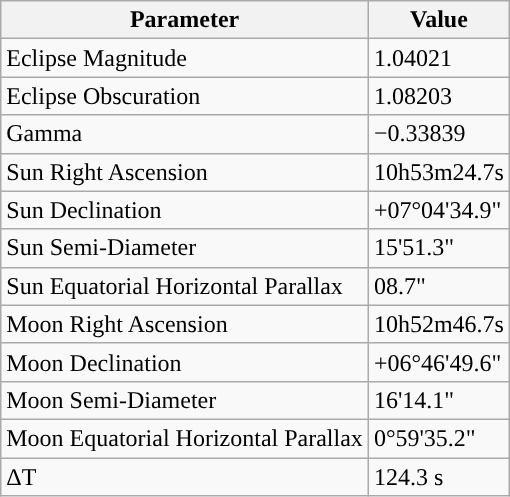<table class="wikitable">
<tr>
<th>Parameter</th>
<th>Value</th>
</tr>
<tr>
<td>Eclipse Magnitude</td>
<td>1.04021</td>
</tr>
<tr>
<td>Eclipse Obscuration</td>
<td>1.08203</td>
</tr>
<tr>
<td>Gamma</td>
<td>−0.33839</td>
</tr>
<tr>
<td>Sun Right Ascension</td>
<td>10h53m24.7s</td>
</tr>
<tr>
<td>Sun Declination</td>
<td>+07°04'34.9"</td>
</tr>
<tr>
<td>Sun Semi-Diameter</td>
<td>15'51.3"</td>
</tr>
<tr>
<td>Sun Equatorial Horizontal Parallax</td>
<td>08.7"</td>
</tr>
<tr>
<td>Moon Right Ascension</td>
<td>10h52m46.7s</td>
</tr>
<tr>
<td>Moon Declination</td>
<td>+06°46'49.6"</td>
</tr>
<tr>
<td>Moon Semi-Diameter</td>
<td>16'14.1"</td>
</tr>
<tr>
<td>Moon Equatorial Horizontal Parallax</td>
<td>0°59'35.2"</td>
</tr>
<tr>
<td>ΔT</td>
<td>124.3 s</td>
</tr>
</table>
